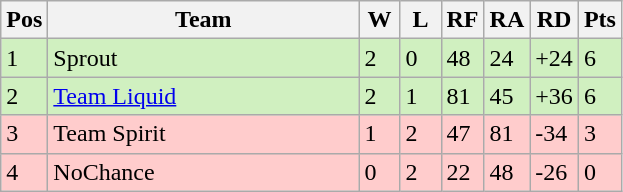<table class="wikitable">
<tr>
<th width="20px">Pos</th>
<th width="200px">Team</th>
<th width="20px">W</th>
<th width="20px">L</th>
<th width="20px">RF</th>
<th width="20px">RA</th>
<th width="20px">RD</th>
<th width="20px">Pts</th>
</tr>
<tr style="background: #D0F0C0;">
<td>1</td>
<td>Sprout</td>
<td>2</td>
<td>0</td>
<td>48</td>
<td>24</td>
<td>+24</td>
<td>6</td>
</tr>
<tr style="background: #D0F0C0;">
<td>2</td>
<td><a href='#'>Team Liquid</a></td>
<td>2</td>
<td>1</td>
<td>81</td>
<td>45</td>
<td>+36</td>
<td>6</td>
</tr>
<tr style="background: #FFCCCC;">
<td>3</td>
<td>Team Spirit</td>
<td>1</td>
<td>2</td>
<td>47</td>
<td>81</td>
<td>-34</td>
<td>3</td>
</tr>
<tr style="background: #FFCCCC;">
<td>4</td>
<td>NoChance</td>
<td>0</td>
<td>2</td>
<td>22</td>
<td>48</td>
<td>-26</td>
<td>0</td>
</tr>
</table>
